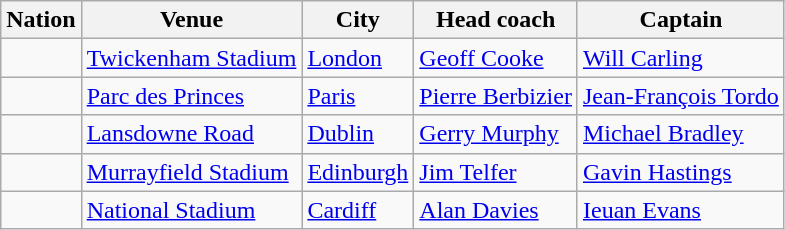<table class="wikitable">
<tr>
<th>Nation</th>
<th>Venue</th>
<th>City</th>
<th>Head coach</th>
<th>Captain</th>
</tr>
<tr>
<td></td>
<td><a href='#'>Twickenham Stadium</a></td>
<td><a href='#'>London</a></td>
<td><a href='#'>Geoff Cooke</a></td>
<td><a href='#'>Will Carling</a></td>
</tr>
<tr>
<td></td>
<td><a href='#'>Parc des Princes</a></td>
<td><a href='#'>Paris</a></td>
<td><a href='#'>Pierre Berbizier</a></td>
<td><a href='#'>Jean-François Tordo</a></td>
</tr>
<tr>
<td></td>
<td><a href='#'>Lansdowne Road</a></td>
<td><a href='#'>Dublin</a></td>
<td><a href='#'>Gerry Murphy</a></td>
<td><a href='#'>Michael Bradley</a></td>
</tr>
<tr>
<td></td>
<td><a href='#'>Murrayfield Stadium</a></td>
<td><a href='#'>Edinburgh</a></td>
<td><a href='#'>Jim Telfer</a></td>
<td><a href='#'>Gavin Hastings</a></td>
</tr>
<tr>
<td></td>
<td><a href='#'>National Stadium</a></td>
<td><a href='#'>Cardiff</a></td>
<td><a href='#'>Alan Davies</a></td>
<td><a href='#'>Ieuan Evans</a></td>
</tr>
</table>
